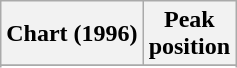<table class="wikitable sortable plainrowheaders" style="text-align:center">
<tr>
<th scope="col">Chart (1996)</th>
<th scope="col">Peak<br>position</th>
</tr>
<tr>
</tr>
<tr>
</tr>
<tr>
</tr>
<tr>
</tr>
<tr>
</tr>
<tr>
</tr>
<tr>
</tr>
<tr>
</tr>
<tr>
</tr>
<tr>
</tr>
<tr>
</tr>
<tr>
</tr>
<tr>
</tr>
<tr>
</tr>
<tr>
</tr>
<tr>
</tr>
</table>
